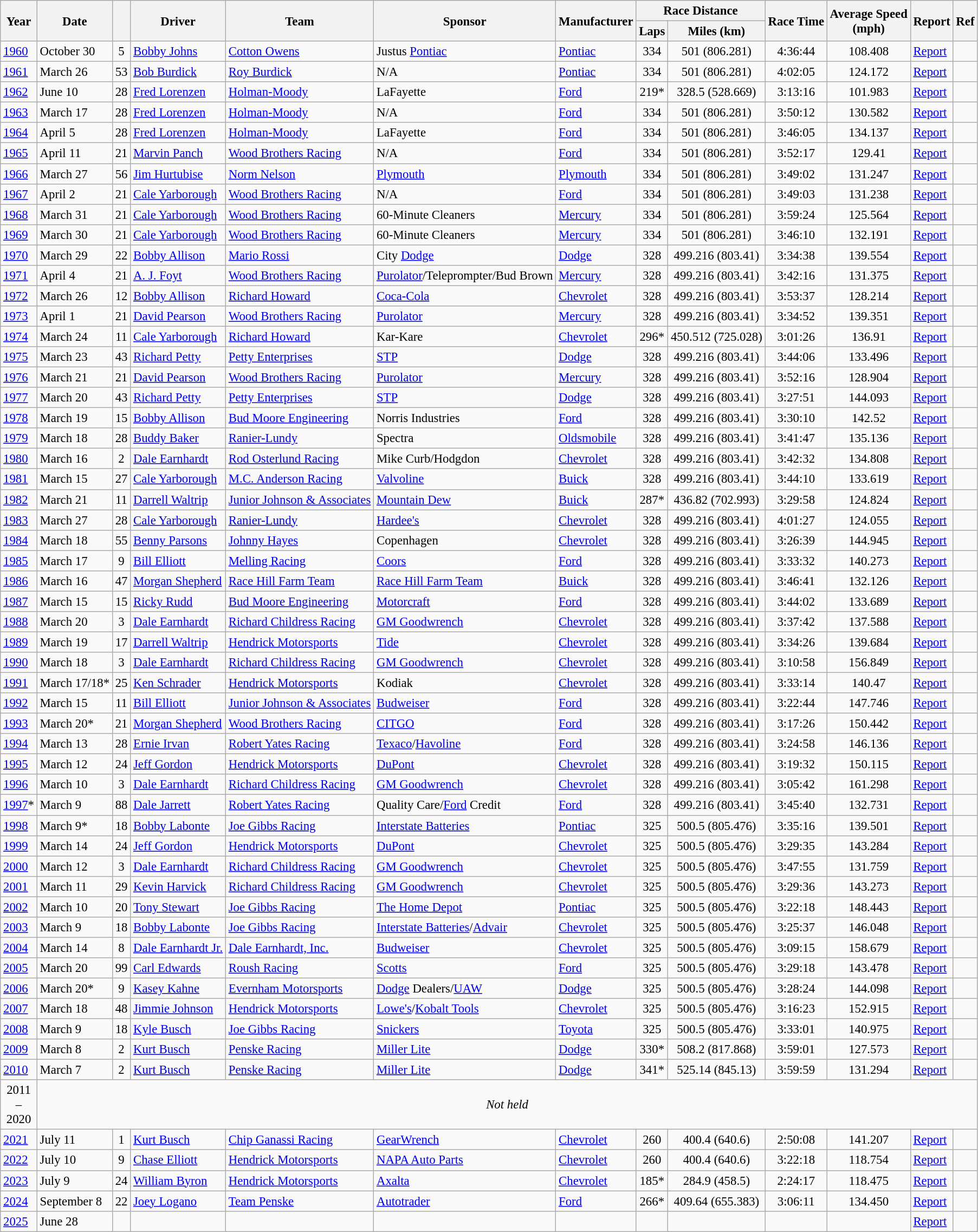<table class="wikitable" style="font-size: 95%;">
<tr>
<th rowspan="2">Year</th>
<th rowspan="2">Date</th>
<th rowspan="2"></th>
<th rowspan="2">Driver</th>
<th rowspan="2">Team</th>
<th rowspan="2">Sponsor</th>
<th rowspan="2">Manufacturer</th>
<th colspan="2">Race Distance</th>
<th rowspan="2">Race Time</th>
<th rowspan="2">Average Speed<br>(mph)</th>
<th rowspan="2">Report</th>
<th rowspan="2">Ref</th>
</tr>
<tr>
<th>Laps</th>
<th>Miles (km)</th>
</tr>
<tr>
<td><a href='#'>1960</a></td>
<td>October 30</td>
<td align="center">5</td>
<td><a href='#'>Bobby Johns</a></td>
<td><a href='#'>Cotton Owens</a></td>
<td>Justus <a href='#'>Pontiac</a></td>
<td><a href='#'>Pontiac</a></td>
<td align="center">334</td>
<td align="center">501 (806.281)</td>
<td align="center">4:36:44</td>
<td align="center">108.408</td>
<td><a href='#'>Report</a></td>
<td align="center"></td>
</tr>
<tr>
<td><a href='#'>1961</a></td>
<td>March 26</td>
<td align="center">53</td>
<td><a href='#'>Bob Burdick</a></td>
<td><a href='#'>Roy Burdick</a></td>
<td>N/A</td>
<td><a href='#'>Pontiac</a></td>
<td align="center">334</td>
<td align="center">501 (806.281)</td>
<td align="center">4:02:05</td>
<td align="center">124.172</td>
<td><a href='#'>Report</a></td>
<td align="center"></td>
</tr>
<tr>
<td><a href='#'>1962</a></td>
<td>June 10</td>
<td align="center">28</td>
<td><a href='#'>Fred Lorenzen</a></td>
<td><a href='#'>Holman-Moody</a></td>
<td>LaFayette</td>
<td><a href='#'>Ford</a></td>
<td align="center">219*</td>
<td align="center">328.5 (528.669)</td>
<td align="center">3:13:16</td>
<td align="center">101.983</td>
<td><a href='#'>Report</a></td>
<td align="center"></td>
</tr>
<tr>
<td><a href='#'>1963</a></td>
<td>March 17</td>
<td align="center">28</td>
<td><a href='#'>Fred Lorenzen</a></td>
<td><a href='#'>Holman-Moody</a></td>
<td>N/A</td>
<td><a href='#'>Ford</a></td>
<td align="center">334</td>
<td align="center">501 (806.281)</td>
<td align="center">3:50:12</td>
<td align="center">130.582</td>
<td><a href='#'>Report</a></td>
<td align="center"></td>
</tr>
<tr>
<td><a href='#'>1964</a></td>
<td>April 5</td>
<td align="center">28</td>
<td><a href='#'>Fred Lorenzen</a></td>
<td><a href='#'>Holman-Moody</a></td>
<td>LaFayette</td>
<td><a href='#'>Ford</a></td>
<td align="center">334</td>
<td align="center">501 (806.281)</td>
<td align="center">3:46:05</td>
<td align="center">134.137</td>
<td><a href='#'>Report</a></td>
<td align="center"></td>
</tr>
<tr>
<td><a href='#'>1965</a></td>
<td>April 11</td>
<td align="center">21</td>
<td><a href='#'>Marvin Panch</a></td>
<td><a href='#'>Wood Brothers Racing</a></td>
<td>N/A</td>
<td><a href='#'>Ford</a></td>
<td align="center">334</td>
<td align="center">501 (806.281)</td>
<td align="center">3:52:17</td>
<td align="center">129.41</td>
<td><a href='#'>Report</a></td>
<td align="center"></td>
</tr>
<tr>
<td><a href='#'>1966</a></td>
<td>March 27</td>
<td align="center">56</td>
<td><a href='#'>Jim Hurtubise</a></td>
<td><a href='#'>Norm Nelson</a></td>
<td><a href='#'>Plymouth</a></td>
<td><a href='#'>Plymouth</a></td>
<td align="center">334</td>
<td align="center">501 (806.281)</td>
<td align="center">3:49:02</td>
<td align="center">131.247</td>
<td><a href='#'>Report</a></td>
<td align="center"></td>
</tr>
<tr>
<td><a href='#'>1967</a></td>
<td>April 2</td>
<td align="center">21</td>
<td><a href='#'>Cale Yarborough</a></td>
<td><a href='#'>Wood Brothers Racing</a></td>
<td>N/A</td>
<td><a href='#'>Ford</a></td>
<td align="center">334</td>
<td align="center">501 (806.281)</td>
<td align="center">3:49:03</td>
<td align="center">131.238</td>
<td><a href='#'>Report</a></td>
<td align="center"></td>
</tr>
<tr>
<td><a href='#'>1968</a></td>
<td>March 31</td>
<td align="center">21</td>
<td><a href='#'>Cale Yarborough</a></td>
<td><a href='#'>Wood Brothers Racing</a></td>
<td>60-Minute Cleaners</td>
<td><a href='#'>Mercury</a></td>
<td align="center">334</td>
<td align="center">501 (806.281)</td>
<td align="center">3:59:24</td>
<td align="center">125.564</td>
<td><a href='#'>Report</a></td>
<td align="center"></td>
</tr>
<tr>
<td><a href='#'>1969</a></td>
<td>March 30</td>
<td align="center">21</td>
<td><a href='#'>Cale Yarborough</a></td>
<td><a href='#'>Wood Brothers Racing</a></td>
<td>60-Minute Cleaners</td>
<td><a href='#'>Mercury</a></td>
<td align="center">334</td>
<td align="center">501 (806.281)</td>
<td align="center">3:46:10</td>
<td align="center">132.191</td>
<td><a href='#'>Report</a></td>
<td align="center"></td>
</tr>
<tr>
<td><a href='#'>1970</a></td>
<td>March 29</td>
<td align="center">22</td>
<td><a href='#'>Bobby Allison</a></td>
<td><a href='#'>Mario Rossi</a></td>
<td>City <a href='#'>Dodge</a></td>
<td><a href='#'>Dodge</a></td>
<td align="center">328</td>
<td align="center">499.216 (803.41)</td>
<td align="center">3:34:38</td>
<td align="center">139.554</td>
<td><a href='#'>Report</a></td>
<td align="center"></td>
</tr>
<tr>
<td><a href='#'>1971</a></td>
<td>April 4</td>
<td align="center">21</td>
<td><a href='#'>A. J. Foyt</a></td>
<td><a href='#'>Wood Brothers Racing</a></td>
<td><a href='#'>Purolator</a>/Teleprompter/Bud Brown</td>
<td><a href='#'>Mercury</a></td>
<td align="center">328</td>
<td align="center">499.216 (803.41)</td>
<td align="center">3:42:16</td>
<td align="center">131.375</td>
<td><a href='#'>Report</a></td>
<td align="center"></td>
</tr>
<tr>
<td><a href='#'>1972</a></td>
<td>March 26</td>
<td align="center">12</td>
<td><a href='#'>Bobby Allison</a></td>
<td><a href='#'>Richard Howard</a></td>
<td><a href='#'>Coca-Cola</a></td>
<td><a href='#'>Chevrolet</a></td>
<td align="center">328</td>
<td align="center">499.216 (803.41)</td>
<td align="center">3:53:37</td>
<td align="center">128.214</td>
<td><a href='#'>Report</a></td>
<td align="center"></td>
</tr>
<tr>
<td><a href='#'>1973</a></td>
<td>April 1</td>
<td align="center">21</td>
<td><a href='#'>David Pearson</a></td>
<td><a href='#'>Wood Brothers Racing</a></td>
<td><a href='#'>Purolator</a></td>
<td><a href='#'>Mercury</a></td>
<td align="center">328</td>
<td align="center">499.216 (803.41)</td>
<td align="center">3:34:52</td>
<td align="center">139.351</td>
<td><a href='#'>Report</a></td>
<td align="center"></td>
</tr>
<tr>
<td><a href='#'>1974</a></td>
<td>March 24</td>
<td align="center">11</td>
<td><a href='#'>Cale Yarborough</a></td>
<td><a href='#'>Richard Howard</a></td>
<td>Kar-Kare</td>
<td><a href='#'>Chevrolet</a></td>
<td align="center">296*</td>
<td align="center">450.512 (725.028)</td>
<td align="center">3:01:26</td>
<td align="center">136.91</td>
<td><a href='#'>Report</a></td>
<td align="center"></td>
</tr>
<tr>
<td><a href='#'>1975</a></td>
<td>March 23</td>
<td align="center">43</td>
<td><a href='#'>Richard Petty</a></td>
<td><a href='#'>Petty Enterprises</a></td>
<td><a href='#'>STP</a></td>
<td><a href='#'>Dodge</a></td>
<td align="center">328</td>
<td align="center">499.216 (803.41)</td>
<td align="center">3:44:06</td>
<td align="center">133.496</td>
<td><a href='#'>Report</a></td>
<td align="center"></td>
</tr>
<tr>
<td><a href='#'>1976</a></td>
<td>March 21</td>
<td align="center">21</td>
<td><a href='#'>David Pearson</a></td>
<td><a href='#'>Wood Brothers Racing</a></td>
<td><a href='#'>Purolator</a></td>
<td><a href='#'>Mercury</a></td>
<td align="center">328</td>
<td align="center">499.216 (803.41)</td>
<td align="center">3:52:16</td>
<td align="center">128.904</td>
<td><a href='#'>Report</a></td>
<td align="center"></td>
</tr>
<tr>
<td><a href='#'>1977</a></td>
<td>March 20</td>
<td align="center">43</td>
<td><a href='#'>Richard Petty</a></td>
<td><a href='#'>Petty Enterprises</a></td>
<td><a href='#'>STP</a></td>
<td><a href='#'>Dodge</a></td>
<td align="center">328</td>
<td align="center">499.216 (803.41)</td>
<td align="center">3:27:51</td>
<td align="center">144.093</td>
<td><a href='#'>Report</a></td>
<td align="center"></td>
</tr>
<tr>
<td><a href='#'>1978</a></td>
<td>March 19</td>
<td align="center">15</td>
<td><a href='#'>Bobby Allison</a></td>
<td><a href='#'>Bud Moore Engineering</a></td>
<td>Norris Industries</td>
<td><a href='#'>Ford</a></td>
<td align="center">328</td>
<td align="center">499.216 (803.41)</td>
<td align="center">3:30:10</td>
<td align="center">142.52</td>
<td><a href='#'>Report</a></td>
<td align="center"></td>
</tr>
<tr>
<td><a href='#'>1979</a></td>
<td>March 18</td>
<td align="center">28</td>
<td><a href='#'>Buddy Baker</a></td>
<td><a href='#'>Ranier-Lundy</a></td>
<td>Spectra</td>
<td><a href='#'>Oldsmobile</a></td>
<td align="center">328</td>
<td align="center">499.216 (803.41)</td>
<td align="center">3:41:47</td>
<td align="center">135.136</td>
<td><a href='#'>Report</a></td>
<td align="center"></td>
</tr>
<tr>
<td><a href='#'>1980</a></td>
<td>March 16</td>
<td align="center">2</td>
<td><a href='#'>Dale Earnhardt</a></td>
<td><a href='#'>Rod Osterlund Racing</a></td>
<td>Mike Curb/Hodgdon</td>
<td><a href='#'>Chevrolet</a></td>
<td align="center">328</td>
<td align="center">499.216 (803.41)</td>
<td align="center">3:42:32</td>
<td align="center">134.808</td>
<td><a href='#'>Report</a></td>
<td align="center"></td>
</tr>
<tr>
<td><a href='#'>1981</a></td>
<td>March 15</td>
<td align="center">27</td>
<td><a href='#'>Cale Yarborough</a></td>
<td><a href='#'>M.C. Anderson Racing</a></td>
<td><a href='#'>Valvoline</a></td>
<td><a href='#'>Buick</a></td>
<td align="center">328</td>
<td align="center">499.216 (803.41)</td>
<td align="center">3:44:10</td>
<td align="center">133.619</td>
<td><a href='#'>Report</a></td>
<td align="center"></td>
</tr>
<tr>
<td><a href='#'>1982</a></td>
<td>March 21</td>
<td align="center">11</td>
<td><a href='#'>Darrell Waltrip</a></td>
<td><a href='#'>Junior Johnson & Associates</a></td>
<td><a href='#'>Mountain Dew</a></td>
<td><a href='#'>Buick</a></td>
<td align="center">287*</td>
<td align="center">436.82 (702.993)</td>
<td align="center">3:29:58</td>
<td align="center">124.824</td>
<td><a href='#'>Report</a></td>
<td align="center"></td>
</tr>
<tr>
<td><a href='#'>1983</a></td>
<td>March 27</td>
<td align="center">28</td>
<td><a href='#'>Cale Yarborough</a></td>
<td><a href='#'>Ranier-Lundy</a></td>
<td><a href='#'>Hardee's</a></td>
<td><a href='#'>Chevrolet</a></td>
<td align="center">328</td>
<td align="center">499.216 (803.41)</td>
<td align="center">4:01:27</td>
<td align="center">124.055</td>
<td><a href='#'>Report</a></td>
<td align="center"></td>
</tr>
<tr>
<td><a href='#'>1984</a></td>
<td>March 18</td>
<td align="center">55</td>
<td><a href='#'>Benny Parsons</a></td>
<td><a href='#'>Johnny Hayes</a></td>
<td>Copenhagen</td>
<td><a href='#'>Chevrolet</a></td>
<td align="center">328</td>
<td align="center">499.216 (803.41)</td>
<td align="center">3:26:39</td>
<td align="center">144.945</td>
<td><a href='#'>Report</a></td>
<td align="center"></td>
</tr>
<tr>
<td><a href='#'>1985</a></td>
<td>March 17</td>
<td align="center">9</td>
<td><a href='#'>Bill Elliott</a></td>
<td><a href='#'>Melling Racing</a></td>
<td><a href='#'>Coors</a></td>
<td><a href='#'>Ford</a></td>
<td align="center">328</td>
<td align="center">499.216 (803.41)</td>
<td align="center">3:33:32</td>
<td align="center">140.273</td>
<td><a href='#'>Report</a></td>
<td align="center"></td>
</tr>
<tr>
<td><a href='#'>1986</a></td>
<td>March 16</td>
<td align="center">47</td>
<td><a href='#'>Morgan Shepherd</a></td>
<td><a href='#'>Race Hill Farm Team</a></td>
<td><a href='#'>Race Hill Farm Team</a></td>
<td><a href='#'>Buick</a></td>
<td align="center">328</td>
<td align="center">499.216 (803.41)</td>
<td align="center">3:46:41</td>
<td align="center">132.126</td>
<td><a href='#'>Report</a></td>
<td align="center"></td>
</tr>
<tr>
<td><a href='#'>1987</a></td>
<td>March 15</td>
<td align="center">15</td>
<td><a href='#'>Ricky Rudd</a></td>
<td><a href='#'>Bud Moore Engineering</a></td>
<td><a href='#'>Motorcraft</a></td>
<td><a href='#'>Ford</a></td>
<td align="center">328</td>
<td align="center">499.216 (803.41)</td>
<td align="center">3:44:02</td>
<td align="center">133.689</td>
<td><a href='#'>Report</a></td>
<td align="center"></td>
</tr>
<tr>
<td><a href='#'>1988</a></td>
<td>March 20</td>
<td align="center">3</td>
<td><a href='#'>Dale Earnhardt</a></td>
<td><a href='#'>Richard Childress Racing</a></td>
<td><a href='#'>GM Goodwrench</a></td>
<td><a href='#'>Chevrolet</a></td>
<td align="center">328</td>
<td align="center">499.216 (803.41)</td>
<td align="center">3:37:42</td>
<td align="center">137.588</td>
<td><a href='#'>Report</a></td>
<td align="center"></td>
</tr>
<tr>
<td><a href='#'>1989</a></td>
<td>March 19</td>
<td align="center">17</td>
<td><a href='#'>Darrell Waltrip</a></td>
<td><a href='#'>Hendrick Motorsports</a></td>
<td><a href='#'>Tide</a></td>
<td><a href='#'>Chevrolet</a></td>
<td align="center">328</td>
<td align="center">499.216 (803.41)</td>
<td align="center">3:34:26</td>
<td align="center">139.684</td>
<td><a href='#'>Report</a></td>
<td align="center"></td>
</tr>
<tr>
<td><a href='#'>1990</a></td>
<td>March 18</td>
<td align="center">3</td>
<td><a href='#'>Dale Earnhardt</a></td>
<td><a href='#'>Richard Childress Racing</a></td>
<td><a href='#'>GM Goodwrench</a></td>
<td><a href='#'>Chevrolet</a></td>
<td align="center">328</td>
<td align="center">499.216 (803.41)</td>
<td align="center">3:10:58</td>
<td align="center">156.849</td>
<td><a href='#'>Report</a></td>
<td align="center"></td>
</tr>
<tr>
<td><a href='#'>1991</a></td>
<td>March 17/18*</td>
<td align="center">25</td>
<td><a href='#'>Ken Schrader</a></td>
<td><a href='#'>Hendrick Motorsports</a></td>
<td>Kodiak</td>
<td><a href='#'>Chevrolet</a></td>
<td align="center">328</td>
<td align="center">499.216 (803.41)</td>
<td align="center">3:33:14</td>
<td align="center">140.47</td>
<td><a href='#'>Report</a></td>
<td align="center"></td>
</tr>
<tr>
<td><a href='#'>1992</a></td>
<td>March 15</td>
<td align="center">11</td>
<td><a href='#'>Bill Elliott</a></td>
<td><a href='#'>Junior Johnson & Associates</a></td>
<td><a href='#'>Budweiser</a></td>
<td><a href='#'>Ford</a></td>
<td align="center">328</td>
<td align="center">499.216 (803.41)</td>
<td align="center">3:22:44</td>
<td align="center">147.746</td>
<td><a href='#'>Report</a></td>
<td align="center"></td>
</tr>
<tr>
<td><a href='#'>1993</a></td>
<td>March 20*</td>
<td align="center">21</td>
<td><a href='#'>Morgan Shepherd</a></td>
<td><a href='#'>Wood Brothers Racing</a></td>
<td><a href='#'>CITGO</a></td>
<td><a href='#'>Ford</a></td>
<td align="center">328</td>
<td align="center">499.216 (803.41)</td>
<td align="center">3:17:26</td>
<td align="center">150.442</td>
<td><a href='#'>Report</a></td>
<td align="center"></td>
</tr>
<tr>
<td><a href='#'>1994</a></td>
<td>March 13</td>
<td align="center">28</td>
<td><a href='#'>Ernie Irvan</a></td>
<td><a href='#'>Robert Yates Racing</a></td>
<td><a href='#'>Texaco</a>/<a href='#'>Havoline</a></td>
<td><a href='#'>Ford</a></td>
<td align="center">328</td>
<td align="center">499.216 (803.41)</td>
<td align="center">3:24:58</td>
<td align="center">146.136</td>
<td><a href='#'>Report</a></td>
<td align="center"></td>
</tr>
<tr>
<td><a href='#'>1995</a></td>
<td>March 12</td>
<td align="center">24</td>
<td><a href='#'>Jeff Gordon</a></td>
<td><a href='#'>Hendrick Motorsports</a></td>
<td><a href='#'>DuPont</a></td>
<td><a href='#'>Chevrolet</a></td>
<td align="center">328</td>
<td align="center">499.216 (803.41)</td>
<td align="center">3:19:32</td>
<td align="center">150.115</td>
<td><a href='#'>Report</a></td>
<td align="center"></td>
</tr>
<tr>
<td><a href='#'>1996</a></td>
<td>March 10</td>
<td align="center">3</td>
<td><a href='#'>Dale Earnhardt</a></td>
<td><a href='#'>Richard Childress Racing</a></td>
<td><a href='#'>GM Goodwrench</a></td>
<td><a href='#'>Chevrolet</a></td>
<td align="center">328</td>
<td align="center">499.216 (803.41)</td>
<td align="center">3:05:42</td>
<td align="center">161.298</td>
<td><a href='#'>Report</a></td>
<td align="center"></td>
</tr>
<tr>
<td><a href='#'>1997</a>*</td>
<td>March 9</td>
<td align="center">88</td>
<td><a href='#'>Dale Jarrett</a></td>
<td><a href='#'>Robert Yates Racing</a></td>
<td>Quality Care/<a href='#'>Ford</a> Credit</td>
<td><a href='#'>Ford</a></td>
<td align="center">328</td>
<td align="center">499.216 (803.41)</td>
<td align="center">3:45:40</td>
<td align="center">132.731</td>
<td><a href='#'>Report</a></td>
<td align="center"></td>
</tr>
<tr>
<td><a href='#'>1998</a></td>
<td>March 9*</td>
<td align="center">18</td>
<td><a href='#'>Bobby Labonte</a></td>
<td><a href='#'>Joe Gibbs Racing</a></td>
<td><a href='#'>Interstate Batteries</a></td>
<td><a href='#'>Pontiac</a></td>
<td align="center">325</td>
<td align="center">500.5 (805.476)</td>
<td align="center">3:35:16</td>
<td align="center">139.501</td>
<td><a href='#'>Report</a></td>
<td align="center"></td>
</tr>
<tr>
<td><a href='#'>1999</a></td>
<td>March 14</td>
<td align="center">24</td>
<td><a href='#'>Jeff Gordon</a></td>
<td><a href='#'>Hendrick Motorsports</a></td>
<td><a href='#'>DuPont</a></td>
<td><a href='#'>Chevrolet</a></td>
<td align="center">325</td>
<td align="center">500.5 (805.476)</td>
<td align="center">3:29:35</td>
<td align="center">143.284</td>
<td><a href='#'>Report</a></td>
<td align="center"></td>
</tr>
<tr>
<td><a href='#'>2000</a></td>
<td>March 12</td>
<td align="center">3</td>
<td><a href='#'>Dale Earnhardt</a></td>
<td><a href='#'>Richard Childress Racing</a></td>
<td><a href='#'>GM Goodwrench</a></td>
<td><a href='#'>Chevrolet</a></td>
<td align="center">325</td>
<td align="center">500.5 (805.476)</td>
<td align="center">3:47:55</td>
<td align="center">131.759</td>
<td><a href='#'>Report</a></td>
<td align="center"></td>
</tr>
<tr>
<td><a href='#'>2001</a></td>
<td>March 11</td>
<td align="center">29</td>
<td><a href='#'>Kevin Harvick</a></td>
<td><a href='#'>Richard Childress Racing</a></td>
<td><a href='#'>GM Goodwrench</a></td>
<td><a href='#'>Chevrolet</a></td>
<td align="center">325</td>
<td align="center">500.5 (805.476)</td>
<td align="center">3:29:36</td>
<td align="center">143.273</td>
<td><a href='#'>Report</a></td>
<td align="center"></td>
</tr>
<tr>
<td><a href='#'>2002</a></td>
<td>March 10</td>
<td align="center">20</td>
<td><a href='#'>Tony Stewart</a></td>
<td><a href='#'>Joe Gibbs Racing</a></td>
<td><a href='#'>The Home Depot</a></td>
<td><a href='#'>Pontiac</a></td>
<td align="center">325</td>
<td align="center">500.5 (805.476)</td>
<td align="center">3:22:18</td>
<td align="center">148.443</td>
<td><a href='#'>Report</a></td>
<td align="center"></td>
</tr>
<tr>
<td><a href='#'>2003</a></td>
<td>March 9</td>
<td align="center">18</td>
<td><a href='#'>Bobby Labonte</a></td>
<td><a href='#'>Joe Gibbs Racing</a></td>
<td><a href='#'>Interstate Batteries</a>/<a href='#'>Advair</a></td>
<td><a href='#'>Chevrolet</a></td>
<td align="center">325</td>
<td align="center">500.5 (805.476)</td>
<td align="center">3:25:37</td>
<td align="center">146.048</td>
<td><a href='#'>Report</a></td>
<td align="center"></td>
</tr>
<tr>
<td><a href='#'>2004</a></td>
<td>March 14</td>
<td align="center">8</td>
<td><a href='#'>Dale Earnhardt Jr.</a></td>
<td><a href='#'>Dale Earnhardt, Inc.</a></td>
<td><a href='#'>Budweiser</a></td>
<td><a href='#'>Chevrolet</a></td>
<td align="center">325</td>
<td align="center">500.5 (805.476)</td>
<td align="center">3:09:15</td>
<td align="center">158.679</td>
<td><a href='#'>Report</a></td>
<td align="center"></td>
</tr>
<tr>
<td><a href='#'>2005</a></td>
<td>March 20</td>
<td align="center">99</td>
<td><a href='#'>Carl Edwards</a></td>
<td><a href='#'>Roush Racing</a></td>
<td><a href='#'>Scotts</a></td>
<td><a href='#'>Ford</a></td>
<td align="center">325</td>
<td align="center">500.5 (805.476)</td>
<td align="center">3:29:18</td>
<td align="center">143.478</td>
<td><a href='#'>Report</a></td>
<td align="center"></td>
</tr>
<tr>
<td><a href='#'>2006</a></td>
<td>March 20*</td>
<td align="center">9</td>
<td><a href='#'>Kasey Kahne</a></td>
<td><a href='#'>Evernham Motorsports</a></td>
<td><a href='#'>Dodge</a> Dealers/<a href='#'>UAW</a></td>
<td><a href='#'>Dodge</a></td>
<td align="center">325</td>
<td align="center">500.5 (805.476)</td>
<td align="center">3:28:24</td>
<td align="center">144.098</td>
<td><a href='#'>Report</a></td>
<td align="center"></td>
</tr>
<tr>
<td><a href='#'>2007</a></td>
<td>March 18</td>
<td align="center">48</td>
<td><a href='#'>Jimmie Johnson</a></td>
<td><a href='#'>Hendrick Motorsports</a></td>
<td><a href='#'>Lowe's</a>/<a href='#'>Kobalt Tools</a></td>
<td><a href='#'>Chevrolet</a></td>
<td align="center">325</td>
<td align="center">500.5 (805.476)</td>
<td align="center">3:16:23</td>
<td align="center">152.915</td>
<td><a href='#'>Report</a></td>
<td align="center"></td>
</tr>
<tr>
<td><a href='#'>2008</a></td>
<td>March 9</td>
<td align="center">18</td>
<td><a href='#'>Kyle Busch</a></td>
<td><a href='#'>Joe Gibbs Racing</a></td>
<td><a href='#'>Snickers</a></td>
<td><a href='#'>Toyota</a></td>
<td align="center">325</td>
<td align="center">500.5 (805.476)</td>
<td align="center">3:33:01</td>
<td align="center">140.975</td>
<td><a href='#'>Report</a></td>
<td align="center"></td>
</tr>
<tr>
<td><a href='#'>2009</a></td>
<td>March 8</td>
<td align="center">2</td>
<td><a href='#'>Kurt Busch</a></td>
<td><a href='#'>Penske Racing</a></td>
<td><a href='#'>Miller Lite</a></td>
<td><a href='#'>Dodge</a></td>
<td align="center">330*</td>
<td align="center">508.2 (817.868)</td>
<td align="center">3:59:01</td>
<td align="center">127.573</td>
<td><a href='#'>Report</a></td>
<td align="center"></td>
</tr>
<tr>
<td><a href='#'>2010</a></td>
<td>March 7</td>
<td align="center">2</td>
<td><a href='#'>Kurt Busch</a></td>
<td><a href='#'>Penske Racing</a></td>
<td><a href='#'>Miller Lite</a></td>
<td><a href='#'>Dodge</a></td>
<td align="center">341*</td>
<td align="center">525.14 (845.13)</td>
<td align="center">3:59:59</td>
<td align="center">131.294</td>
<td><a href='#'>Report</a></td>
<td align="center"></td>
</tr>
<tr>
<td align=center>2011<br>–<br>2020</td>
<td colspan=12 align=center><em>Not held</em></td>
</tr>
<tr>
<td><a href='#'>2021</a></td>
<td>July 11</td>
<td align="center">1</td>
<td><a href='#'>Kurt Busch</a></td>
<td><a href='#'>Chip Ganassi Racing</a></td>
<td><a href='#'>GearWrench</a></td>
<td><a href='#'>Chevrolet</a></td>
<td align="center">260</td>
<td align="center">400.4 (640.6)</td>
<td align="center">2:50:08</td>
<td align="center">141.207</td>
<td><a href='#'>Report</a></td>
<td align="center"></td>
</tr>
<tr>
<td><a href='#'>2022</a></td>
<td>July 10</td>
<td align="center">9</td>
<td><a href='#'>Chase Elliott</a></td>
<td><a href='#'>Hendrick Motorsports</a></td>
<td><a href='#'>NAPA Auto Parts</a></td>
<td><a href='#'>Chevrolet</a></td>
<td align="center">260</td>
<td align="center">400.4 (640.6)</td>
<td align="center">3:22:18</td>
<td align="center">118.754</td>
<td><a href='#'>Report</a></td>
<td align="center"></td>
</tr>
<tr>
<td><a href='#'>2023</a></td>
<td>July 9</td>
<td align="center">24</td>
<td><a href='#'>William Byron</a></td>
<td><a href='#'>Hendrick Motorsports</a></td>
<td><a href='#'>Axalta</a></td>
<td><a href='#'>Chevrolet</a></td>
<td align="center">185*</td>
<td align="center">284.9 (458.5)</td>
<td align="center">2:24:17</td>
<td align="center">118.475</td>
<td><a href='#'>Report</a></td>
<td align="center"></td>
</tr>
<tr>
<td><a href='#'>2024</a></td>
<td>September 8</td>
<td align="center">22</td>
<td><a href='#'>Joey Logano</a></td>
<td><a href='#'>Team Penske</a></td>
<td><a href='#'>Autotrader</a></td>
<td><a href='#'>Ford</a></td>
<td align="center">266*</td>
<td align="center">409.64 (655.383)</td>
<td align="center">3:06:11</td>
<td align="center">134.450</td>
<td><a href='#'>Report</a></td>
<td align="center"></td>
</tr>
<tr>
<td><a href='#'>2025</a></td>
<td>June 28</td>
<td align="center"></td>
<td></td>
<td></td>
<td></td>
<td></td>
<td align="center"></td>
<td align="center"></td>
<td align="center"></td>
<td align="center"></td>
<td><a href='#'>Report</a></td>
<td align="center"></td>
</tr>
</table>
